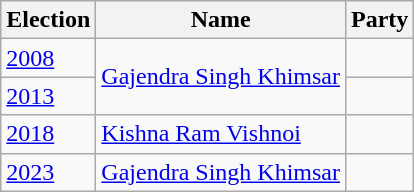<table class="wikitable sortable">
<tr>
<th>Election</th>
<th>Name</th>
<th colspan=2>Party</th>
</tr>
<tr>
<td><a href='#'>2008</a></td>
<td rowspan=2><a href='#'>Gajendra Singh Khimsar</a></td>
<td></td>
</tr>
<tr>
<td><a href='#'>2013</a></td>
</tr>
<tr>
<td><a href='#'>2018</a></td>
<td><a href='#'>Kishna Ram Vishnoi</a></td>
<td></td>
</tr>
<tr>
<td><a href='#'>2023</a></td>
<td><a href='#'>Gajendra Singh Khimsar</a></td>
<td></td>
</tr>
</table>
